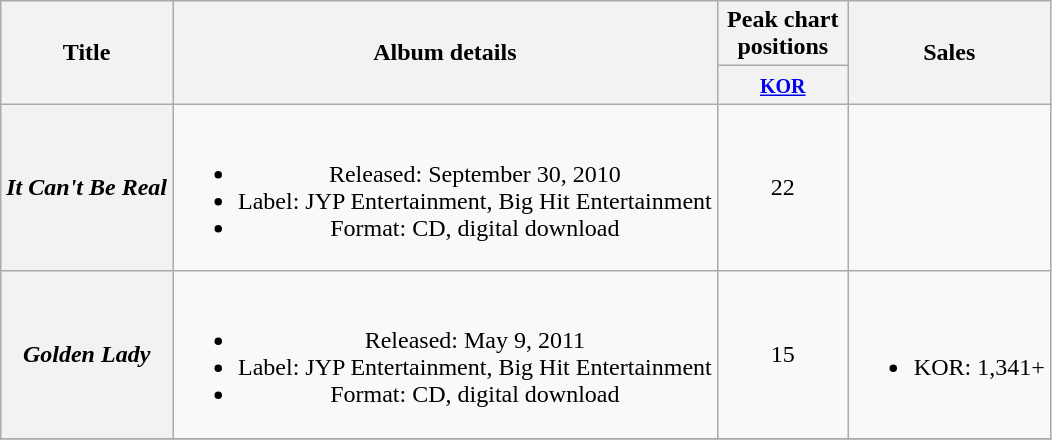<table class="wikitable plainrowheaders" style="text-align:center;">
<tr>
<th scope="col" rowspan="2">Title</th>
<th scope="col" rowspan="2">Album details</th>
<th scope="col" colspan="1" style="width:5em;">Peak chart positions</th>
<th scope="col" rowspan="2">Sales</th>
</tr>
<tr>
<th><small><a href='#'>KOR</a></small><br></th>
</tr>
<tr>
<th scope="row"><em>It Can't Be Real</em></th>
<td><br><ul><li>Released: September 30, 2010</li><li>Label: JYP Entertainment, Big Hit Entertainment</li><li>Format: CD, digital download</li></ul></td>
<td>22</td>
<td></td>
</tr>
<tr>
<th scope="row"><em>Golden Lady</em></th>
<td><br><ul><li>Released: May 9, 2011</li><li>Label: JYP Entertainment, Big Hit Entertainment</li><li>Format: CD, digital download</li></ul></td>
<td>15</td>
<td><br><ul><li>KOR: 1,341+</li></ul></td>
</tr>
<tr>
</tr>
</table>
